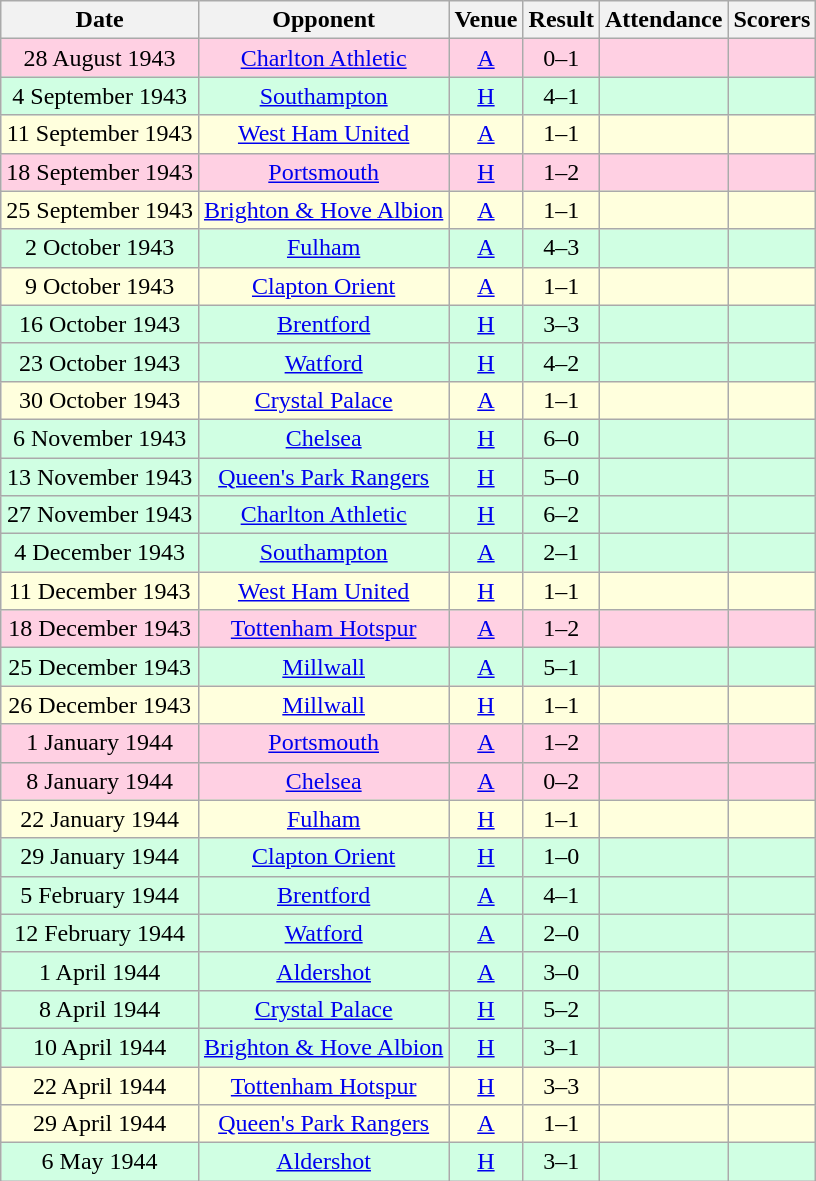<table class="wikitable sortable" style="text-align:center;">
<tr>
<th>Date</th>
<th>Opponent</th>
<th>Venue</th>
<th>Result</th>
<th>Attendance</th>
<th>Scorers</th>
</tr>
<tr style="background:#ffd0e3;">
<td>28 August 1943</td>
<td><a href='#'>Charlton Athletic</a></td>
<td><a href='#'>A</a></td>
<td>0–1</td>
<td></td>
<td></td>
</tr>
<tr style="background:#d0ffe3;">
<td>4 September 1943</td>
<td><a href='#'>Southampton</a></td>
<td><a href='#'>H</a></td>
<td>4–1</td>
<td></td>
<td></td>
</tr>
<tr style="background:#ffffdd;">
<td>11 September 1943</td>
<td><a href='#'>West Ham United</a></td>
<td><a href='#'>A</a></td>
<td>1–1</td>
<td></td>
<td></td>
</tr>
<tr style="background:#ffd0e3;">
<td>18 September 1943</td>
<td><a href='#'>Portsmouth</a></td>
<td><a href='#'>H</a></td>
<td>1–2</td>
<td></td>
<td></td>
</tr>
<tr style="background:#ffffdd;">
<td>25 September 1943</td>
<td><a href='#'>Brighton & Hove Albion</a></td>
<td><a href='#'>A</a></td>
<td>1–1</td>
<td></td>
<td></td>
</tr>
<tr style="background:#d0ffe3;">
<td>2 October 1943</td>
<td><a href='#'>Fulham</a></td>
<td><a href='#'>A</a></td>
<td>4–3</td>
<td></td>
<td></td>
</tr>
<tr style="background:#ffffdd;">
<td>9 October 1943</td>
<td><a href='#'>Clapton Orient</a></td>
<td><a href='#'>A</a></td>
<td>1–1</td>
<td></td>
<td></td>
</tr>
<tr style="background:#d0ffe3;">
<td>16 October 1943</td>
<td><a href='#'>Brentford</a></td>
<td><a href='#'>H</a></td>
<td>3–3</td>
<td></td>
<td></td>
</tr>
<tr style="background:#d0ffe3;">
<td>23 October 1943</td>
<td><a href='#'>Watford</a></td>
<td><a href='#'>H</a></td>
<td>4–2</td>
<td></td>
<td></td>
</tr>
<tr style="background:#ffffdd;">
<td>30 October 1943</td>
<td><a href='#'>Crystal Palace</a></td>
<td><a href='#'>A</a></td>
<td>1–1</td>
<td></td>
<td></td>
</tr>
<tr style="background:#d0ffe3;">
<td>6 November 1943</td>
<td><a href='#'>Chelsea</a></td>
<td><a href='#'>H</a></td>
<td>6–0</td>
<td></td>
<td></td>
</tr>
<tr style="background:#d0ffe3;">
<td>13 November 1943</td>
<td><a href='#'>Queen's Park Rangers</a></td>
<td><a href='#'>H</a></td>
<td>5–0</td>
<td></td>
<td></td>
</tr>
<tr style="background:#d0ffe3;">
<td>27 November 1943</td>
<td><a href='#'>Charlton Athletic</a></td>
<td><a href='#'>H</a></td>
<td>6–2</td>
<td></td>
<td></td>
</tr>
<tr style="background:#d0ffe3;">
<td>4 December 1943</td>
<td><a href='#'>Southampton</a></td>
<td><a href='#'>A</a></td>
<td>2–1</td>
<td></td>
<td></td>
</tr>
<tr style="background:#ffffdd;">
<td>11 December 1943</td>
<td><a href='#'>West Ham United</a></td>
<td><a href='#'>H</a></td>
<td>1–1</td>
<td></td>
<td></td>
</tr>
<tr style="background:#ffd0e3;">
<td>18 December 1943</td>
<td><a href='#'>Tottenham Hotspur</a></td>
<td><a href='#'>A</a></td>
<td>1–2</td>
<td></td>
<td></td>
</tr>
<tr style="background:#d0ffe3;">
<td>25 December 1943</td>
<td><a href='#'>Millwall</a></td>
<td><a href='#'>A</a></td>
<td>5–1</td>
<td></td>
<td></td>
</tr>
<tr style="background:#ffffdd;">
<td>26 December 1943</td>
<td><a href='#'>Millwall</a></td>
<td><a href='#'>H</a></td>
<td>1–1</td>
<td></td>
<td></td>
</tr>
<tr style="background:#ffd0e3;">
<td>1 January 1944</td>
<td><a href='#'>Portsmouth</a></td>
<td><a href='#'>A</a></td>
<td>1–2</td>
<td></td>
<td></td>
</tr>
<tr style="background:#ffd0e3;">
<td>8 January 1944</td>
<td><a href='#'>Chelsea</a></td>
<td><a href='#'>A</a></td>
<td>0–2</td>
<td></td>
<td></td>
</tr>
<tr style="background:#ffffdd;">
<td>22 January 1944</td>
<td><a href='#'>Fulham</a></td>
<td><a href='#'>H</a></td>
<td>1–1</td>
<td></td>
<td></td>
</tr>
<tr style="background:#d0ffe3;">
<td>29 January 1944</td>
<td><a href='#'>Clapton Orient</a></td>
<td><a href='#'>H</a></td>
<td>1–0</td>
<td></td>
<td></td>
</tr>
<tr style="background:#d0ffe3;">
<td>5 February 1944</td>
<td><a href='#'>Brentford</a></td>
<td><a href='#'>A</a></td>
<td>4–1</td>
<td></td>
<td></td>
</tr>
<tr style="background:#d0ffe3;">
<td>12 February 1944</td>
<td><a href='#'>Watford</a></td>
<td><a href='#'>A</a></td>
<td>2–0</td>
<td></td>
<td></td>
</tr>
<tr style="background:#d0ffe3;">
<td>1 April 1944</td>
<td><a href='#'>Aldershot</a></td>
<td><a href='#'>A</a></td>
<td>3–0</td>
<td></td>
<td></td>
</tr>
<tr style="background:#d0ffe3;">
<td>8 April 1944</td>
<td><a href='#'>Crystal Palace</a></td>
<td><a href='#'>H</a></td>
<td>5–2</td>
<td></td>
<td></td>
</tr>
<tr style="background:#d0ffe3;">
<td>10 April 1944</td>
<td><a href='#'>Brighton & Hove Albion</a></td>
<td><a href='#'>H</a></td>
<td>3–1</td>
<td></td>
<td></td>
</tr>
<tr style="background:#ffffdd;">
<td>22 April 1944</td>
<td><a href='#'>Tottenham Hotspur</a></td>
<td><a href='#'>H</a></td>
<td>3–3</td>
<td></td>
<td></td>
</tr>
<tr style="background:#ffffdd;">
<td>29 April 1944</td>
<td><a href='#'>Queen's Park Rangers</a></td>
<td><a href='#'>A</a></td>
<td>1–1</td>
<td></td>
<td></td>
</tr>
<tr style="background:#d0ffe3;">
<td>6 May 1944</td>
<td><a href='#'>Aldershot</a></td>
<td><a href='#'>H</a></td>
<td>3–1</td>
<td></td>
<td></td>
</tr>
</table>
